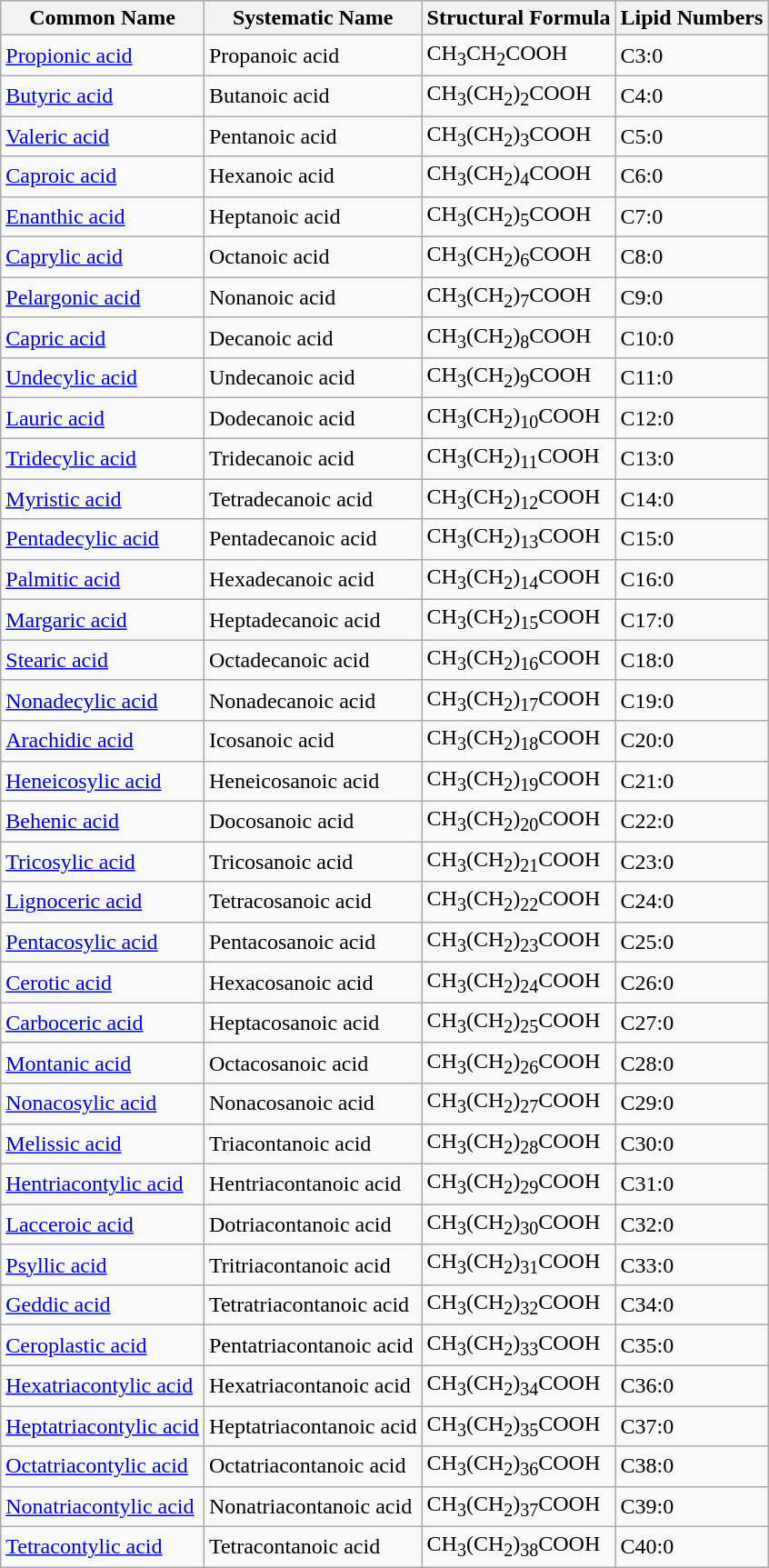<table class="wikitable">
<tr>
<th>Common Name</th>
<th>Systematic Name</th>
<th>Structural Formula</th>
<th>Lipid Numbers</th>
</tr>
<tr>
<td><a href='#'>Propionic acid</a></td>
<td>Propanoic acid</td>
<td>CH<sub>3</sub>CH<sub>2</sub>COOH</td>
<td>C3:0</td>
</tr>
<tr>
<td><a href='#'>Butyric acid</a></td>
<td>Butanoic acid</td>
<td>CH<sub>3</sub>(CH<sub>2</sub>)<sub>2</sub>COOH</td>
<td>C4:0</td>
</tr>
<tr>
<td><a href='#'>Valeric acid</a></td>
<td>Pentanoic acid</td>
<td>CH<sub>3</sub>(CH<sub>2</sub>)<sub>3</sub>COOH</td>
<td>C5:0</td>
</tr>
<tr>
<td><a href='#'>Caproic acid</a></td>
<td>Hexanoic acid</td>
<td>CH<sub>3</sub>(CH<sub>2</sub>)<sub>4</sub>COOH</td>
<td>C6:0</td>
</tr>
<tr>
<td><a href='#'>Enanthic acid</a></td>
<td>Heptanoic acid</td>
<td>CH<sub>3</sub>(CH<sub>2</sub>)<sub>5</sub>COOH</td>
<td>C7:0</td>
</tr>
<tr>
<td><a href='#'>Caprylic acid</a></td>
<td>Octanoic acid</td>
<td>CH<sub>3</sub>(CH<sub>2</sub>)<sub>6</sub>COOH</td>
<td>C8:0</td>
</tr>
<tr>
<td><a href='#'>Pelargonic acid</a></td>
<td>Nonanoic acid</td>
<td>CH<sub>3</sub>(CH<sub>2</sub>)<sub>7</sub>COOH</td>
<td>C9:0</td>
</tr>
<tr>
<td><a href='#'>Capric acid</a></td>
<td>Decanoic acid</td>
<td>CH<sub>3</sub>(CH<sub>2</sub>)<sub>8</sub>COOH</td>
<td>C10:0</td>
</tr>
<tr>
<td><a href='#'>Undecylic acid</a></td>
<td>Undecanoic acid</td>
<td>CH<sub>3</sub>(CH<sub>2</sub>)<sub>9</sub>COOH</td>
<td>C11:0</td>
</tr>
<tr>
<td><a href='#'>Lauric acid</a></td>
<td>Dodecanoic acid</td>
<td>CH<sub>3</sub>(CH<sub>2</sub>)<sub>10</sub>COOH</td>
<td>C12:0</td>
</tr>
<tr>
<td><a href='#'>Tridecylic acid</a></td>
<td>Tridecanoic acid</td>
<td>CH<sub>3</sub>(CH<sub>2</sub>)<sub>11</sub>COOH</td>
<td>C13:0</td>
</tr>
<tr>
<td><a href='#'>Myristic acid</a></td>
<td>Tetradecanoic acid</td>
<td>CH<sub>3</sub>(CH<sub>2</sub>)<sub>12</sub>COOH</td>
<td>C14:0</td>
</tr>
<tr>
<td><a href='#'>Pentadecylic acid</a></td>
<td>Pentadecanoic acid</td>
<td>CH<sub>3</sub>(CH<sub>2</sub>)<sub>13</sub>COOH</td>
<td>C15:0</td>
</tr>
<tr>
<td><a href='#'>Palmitic acid</a></td>
<td>Hexadecanoic acid</td>
<td>CH<sub>3</sub>(CH<sub>2</sub>)<sub>14</sub>COOH</td>
<td>C16:0</td>
</tr>
<tr>
<td><a href='#'>Margaric acid</a></td>
<td>Heptadecanoic acid</td>
<td>CH<sub>3</sub>(CH<sub>2</sub>)<sub>15</sub>COOH</td>
<td>C17:0</td>
</tr>
<tr>
<td><a href='#'>Stearic acid</a></td>
<td>Octadecanoic acid</td>
<td>CH<sub>3</sub>(CH<sub>2</sub>)<sub>16</sub>COOH</td>
<td>C18:0</td>
</tr>
<tr>
<td><a href='#'>Nonadecylic acid</a></td>
<td>Nonadecanoic acid</td>
<td>CH<sub>3</sub>(CH<sub>2</sub>)<sub>17</sub>COOH</td>
<td>C19:0</td>
</tr>
<tr>
<td><a href='#'>Arachidic acid</a></td>
<td>Icosanoic acid</td>
<td>CH<sub>3</sub>(CH<sub>2</sub>)<sub>18</sub>COOH</td>
<td>C20:0</td>
</tr>
<tr>
<td><a href='#'>Heneicosylic acid</a></td>
<td>Heneicosanoic acid</td>
<td>CH<sub>3</sub>(CH<sub>2</sub>)<sub>19</sub>COOH</td>
<td>C21:0</td>
</tr>
<tr>
<td><a href='#'>Behenic acid</a></td>
<td>Docosanoic acid</td>
<td>CH<sub>3</sub>(CH<sub>2</sub>)<sub>20</sub>COOH</td>
<td>C22:0</td>
</tr>
<tr>
<td><a href='#'>Tricosylic acid</a></td>
<td>Tricosanoic acid</td>
<td>CH<sub>3</sub>(CH<sub>2</sub>)<sub>21</sub>COOH</td>
<td>C23:0</td>
</tr>
<tr>
<td><a href='#'>Lignoceric acid</a></td>
<td>Tetracosanoic acid</td>
<td>CH<sub>3</sub>(CH<sub>2</sub>)<sub>22</sub>COOH</td>
<td>C24:0</td>
</tr>
<tr>
<td><a href='#'>Pentacosylic acid</a></td>
<td>Pentacosanoic acid</td>
<td>CH<sub>3</sub>(CH<sub>2</sub>)<sub>23</sub>COOH</td>
<td>C25:0</td>
</tr>
<tr>
<td><a href='#'>Cerotic acid</a></td>
<td>Hexacosanoic acid</td>
<td>CH<sub>3</sub>(CH<sub>2</sub>)<sub>24</sub>COOH</td>
<td>C26:0</td>
</tr>
<tr>
<td><a href='#'>Carboceric acid</a></td>
<td>Heptacosanoic acid</td>
<td>CH<sub>3</sub>(CH<sub>2</sub>)<sub>25</sub>COOH</td>
<td>C27:0</td>
</tr>
<tr>
<td><a href='#'>Montanic acid</a></td>
<td>Octacosanoic acid</td>
<td>CH<sub>3</sub>(CH<sub>2</sub>)<sub>26</sub>COOH</td>
<td>C28:0</td>
</tr>
<tr>
<td><a href='#'>Nonacosylic acid</a></td>
<td>Nonacosanoic acid</td>
<td>CH<sub>3</sub>(CH<sub>2</sub>)<sub>27</sub>COOH</td>
<td>C29:0</td>
</tr>
<tr>
<td><a href='#'>Melissic acid</a></td>
<td>Triacontanoic acid</td>
<td>CH<sub>3</sub>(CH<sub>2</sub>)<sub>28</sub>COOH</td>
<td>C30:0</td>
</tr>
<tr>
<td><a href='#'>Hentriacontylic acid</a></td>
<td>Hentriacontanoic acid</td>
<td>CH<sub>3</sub>(CH<sub>2</sub>)<sub>29</sub>COOH</td>
<td>C31:0</td>
</tr>
<tr>
<td><a href='#'>Lacceroic acid</a></td>
<td>Dotriacontanoic acid</td>
<td>CH<sub>3</sub>(CH<sub>2</sub>)<sub>30</sub>COOH</td>
<td>C32:0</td>
</tr>
<tr>
<td><a href='#'>Psyllic acid</a></td>
<td>Tritriacontanoic acid</td>
<td>CH<sub>3</sub>(CH<sub>2</sub>)<sub>31</sub>COOH</td>
<td>C33:0</td>
</tr>
<tr>
<td><a href='#'>Geddic acid</a></td>
<td>Tetratriacontanoic acid</td>
<td>CH<sub>3</sub>(CH<sub>2</sub>)<sub>32</sub>COOH</td>
<td>C34:0</td>
</tr>
<tr>
<td><a href='#'>Ceroplastic acid</a></td>
<td>Pentatriacontanoic acid</td>
<td>CH<sub>3</sub>(CH<sub>2</sub>)<sub>33</sub>COOH</td>
<td>C35:0</td>
</tr>
<tr>
<td><a href='#'>Hexatriacontylic acid</a></td>
<td>Hexatriacontanoic acid</td>
<td>CH<sub>3</sub>(CH<sub>2</sub>)<sub>34</sub>COOH</td>
<td>C36:0</td>
</tr>
<tr>
<td><a href='#'>Heptatriacontylic acid</a></td>
<td>Heptatriacontanoic acid</td>
<td>CH<sub>3</sub>(CH<sub>2</sub>)<sub>35</sub>COOH</td>
<td>C37:0</td>
</tr>
<tr>
<td><a href='#'>Octatriacontylic acid</a></td>
<td>Octatriacontanoic acid</td>
<td>CH<sub>3</sub>(CH<sub>2</sub>)<sub>36</sub>COOH</td>
<td>C38:0</td>
</tr>
<tr>
<td><a href='#'>Nonatriacontylic acid</a></td>
<td>Nonatriacontanoic acid</td>
<td>CH<sub>3</sub>(CH<sub>2</sub>)<sub>37</sub>COOH</td>
<td>C39:0</td>
</tr>
<tr>
<td><a href='#'>Tetracontylic acid</a></td>
<td>Tetracontanoic acid</td>
<td>CH<sub>3</sub>(CH<sub>2</sub>)<sub>38</sub>COOH</td>
<td>C40:0</td>
</tr>
</table>
